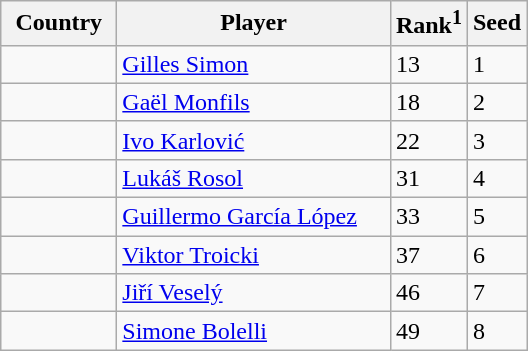<table class="sortable wikitable">
<tr>
<th width="70">Country</th>
<th width="175">Player</th>
<th>Rank<sup>1</sup></th>
<th>Seed</th>
</tr>
<tr>
<td></td>
<td><a href='#'>Gilles Simon</a></td>
<td>13</td>
<td>1</td>
</tr>
<tr>
<td></td>
<td><a href='#'>Gaël Monfils</a></td>
<td>18</td>
<td>2</td>
</tr>
<tr>
<td></td>
<td><a href='#'>Ivo Karlović</a></td>
<td>22</td>
<td>3</td>
</tr>
<tr>
<td></td>
<td><a href='#'>Lukáš Rosol</a></td>
<td>31</td>
<td>4</td>
</tr>
<tr>
<td></td>
<td><a href='#'>Guillermo García López</a></td>
<td>33</td>
<td>5</td>
</tr>
<tr>
<td></td>
<td><a href='#'>Viktor Troicki</a></td>
<td>37</td>
<td>6</td>
</tr>
<tr>
<td></td>
<td><a href='#'>Jiří Veselý</a></td>
<td>46</td>
<td>7</td>
</tr>
<tr>
<td></td>
<td><a href='#'>Simone Bolelli</a></td>
<td>49</td>
<td>8</td>
</tr>
</table>
